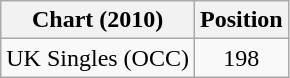<table class="wikitable">
<tr>
<th>Chart (2010)</th>
<th>Position</th>
</tr>
<tr>
<td>UK Singles (OCC)</td>
<td align="center">198</td>
</tr>
</table>
